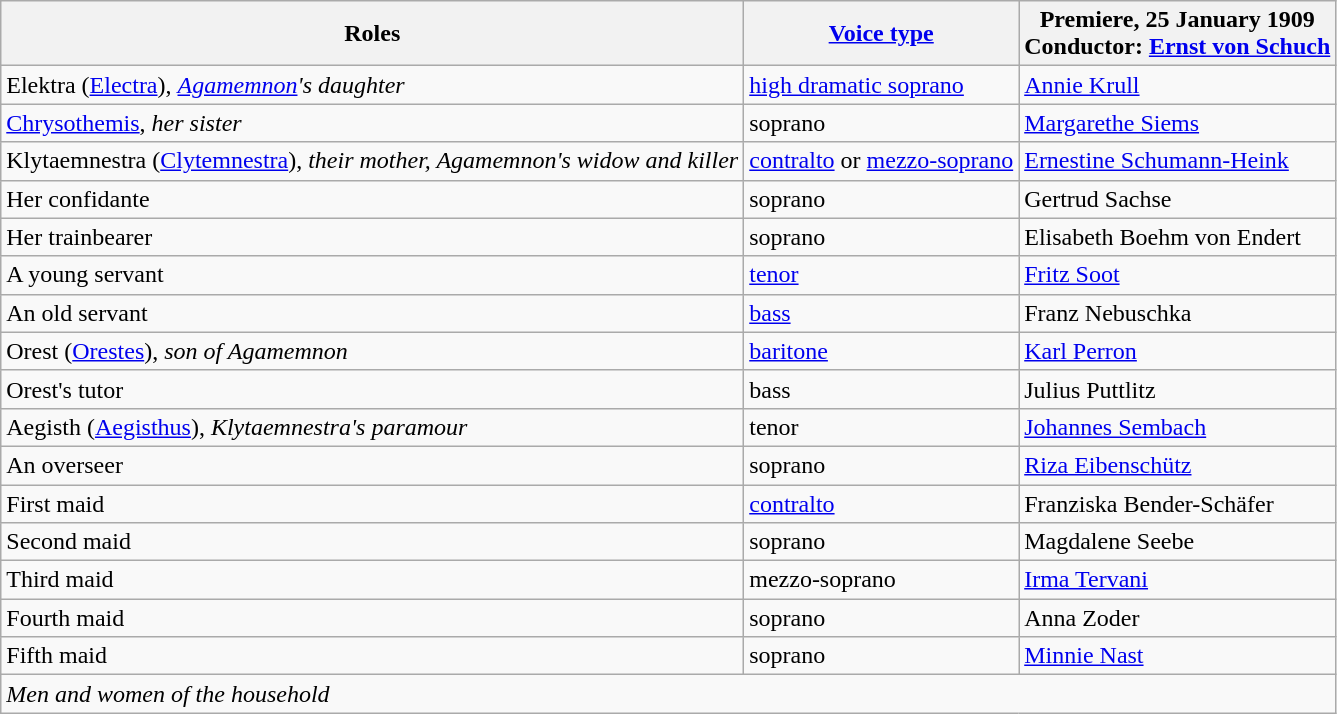<table class="wikitable">
<tr>
<th>Roles</th>
<th><a href='#'>Voice type</a></th>
<th>Premiere, 25 January 1909<br>Conductor: <a href='#'>Ernst von Schuch</a></th>
</tr>
<tr>
<td>Elektra (<a href='#'>Electra</a>), <em><a href='#'>Agamemnon</a>'s daughter</em></td>
<td><a href='#'>high dramatic soprano</a></td>
<td><a href='#'>Annie Krull</a></td>
</tr>
<tr>
<td><a href='#'>Chrysothemis</a>, <em>her sister</em></td>
<td>soprano</td>
<td><a href='#'>Margarethe Siems</a></td>
</tr>
<tr>
<td>Klytaemnestra (<a href='#'>Clytemnestra</a>), <em>their mother, Agamemnon's widow and killer</em></td>
<td><a href='#'>contralto</a> or <a href='#'>mezzo-soprano</a></td>
<td><a href='#'>Ernestine Schumann-Heink</a></td>
</tr>
<tr>
<td>Her confidante</td>
<td>soprano</td>
<td>Gertrud Sachse</td>
</tr>
<tr>
<td>Her trainbearer</td>
<td>soprano</td>
<td>Elisabeth Boehm von Endert</td>
</tr>
<tr>
<td>A young servant</td>
<td><a href='#'>tenor</a></td>
<td><a href='#'>Fritz Soot</a></td>
</tr>
<tr>
<td>An old servant</td>
<td><a href='#'>bass</a></td>
<td>Franz Nebuschka</td>
</tr>
<tr>
<td>Orest (<a href='#'>Orestes</a>), <em>son of Agamemnon</em></td>
<td><a href='#'>baritone</a></td>
<td><a href='#'>Karl Perron</a></td>
</tr>
<tr>
<td>Orest's tutor</td>
<td>bass</td>
<td>Julius Puttlitz</td>
</tr>
<tr>
<td>Aegisth (<a href='#'>Aegisthus</a>), <em>Klytaemnestra's paramour</em></td>
<td>tenor</td>
<td><a href='#'>Johannes Sembach</a></td>
</tr>
<tr>
<td>An overseer</td>
<td>soprano</td>
<td><a href='#'>Riza Eibenschütz</a></td>
</tr>
<tr>
<td>First maid</td>
<td><a href='#'>contralto</a></td>
<td>Franziska Bender-Schäfer</td>
</tr>
<tr>
<td>Second maid</td>
<td>soprano</td>
<td>Magdalene Seebe</td>
</tr>
<tr>
<td>Third maid</td>
<td>mezzo-soprano</td>
<td><a href='#'>Irma Tervani</a></td>
</tr>
<tr>
<td>Fourth maid</td>
<td>soprano</td>
<td>Anna Zoder</td>
</tr>
<tr>
<td>Fifth maid</td>
<td>soprano</td>
<td><a href='#'>Minnie Nast</a></td>
</tr>
<tr>
<td colspan="3"><em>Men and women of the household</em></td>
</tr>
</table>
